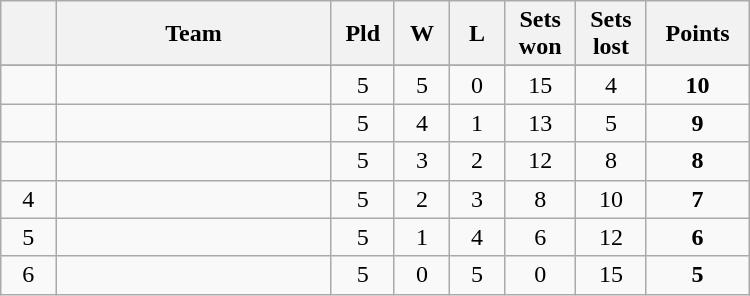<table class=wikitable style="text-align:center" width=500>
<tr>
<th width=5%></th>
<th width=25%>Team</th>
<th width=5%>Pld</th>
<th width=5%>W</th>
<th width=5%>L</th>
<th width=5%>Sets won</th>
<th width=5%>Sets lost</th>
<th width=8%>Points</th>
</tr>
<tr>
</tr>
<tr>
<td align="center"></td>
<td align="left"></td>
<td>5</td>
<td>5</td>
<td>0</td>
<td>15</td>
<td>4</td>
<td><strong>10</strong></td>
</tr>
<tr>
<td align="center"></td>
<td align="left"></td>
<td>5</td>
<td>4</td>
<td>1</td>
<td>13</td>
<td>5</td>
<td><strong>9</strong></td>
</tr>
<tr>
<td align="center"></td>
<td align="left"></td>
<td>5</td>
<td>3</td>
<td>2</td>
<td>12</td>
<td>8</td>
<td><strong>8</strong></td>
</tr>
<tr>
<td align="center">4</td>
<td align="left"></td>
<td>5</td>
<td>2</td>
<td>3</td>
<td>8</td>
<td>10</td>
<td><strong>7</strong></td>
</tr>
<tr>
<td align="center">5</td>
<td align="left"></td>
<td>5</td>
<td>1</td>
<td>4</td>
<td>6</td>
<td>12</td>
<td><strong>6</strong></td>
</tr>
<tr>
<td align="center">6</td>
<td align="left"></td>
<td>5</td>
<td>0</td>
<td>5</td>
<td>0</td>
<td>15</td>
<td><strong>5</strong></td>
</tr>
</table>
